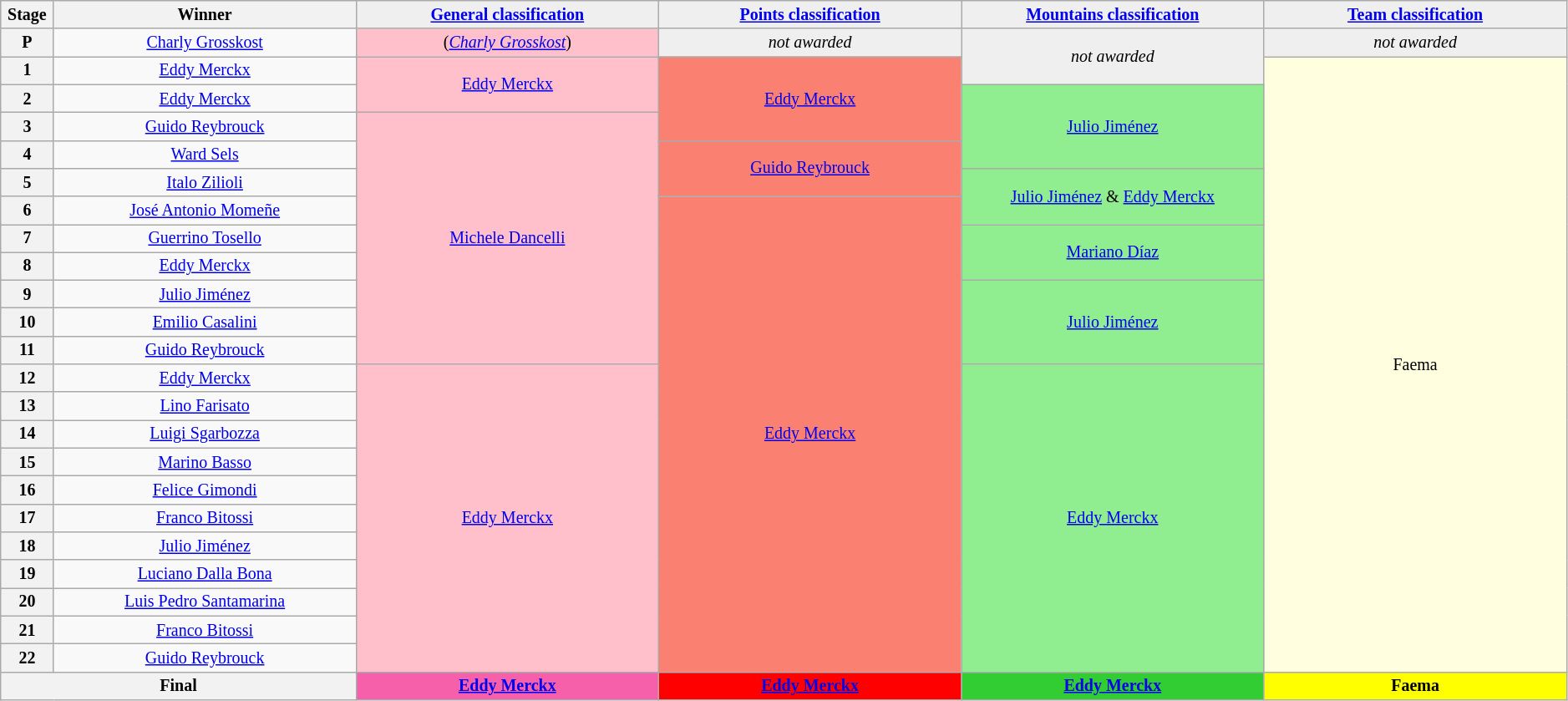<table class="wikitable" style="text-align: center; font-size:smaller;">
<tr style="background:#efefef;">
<th style="width:1%;">Stage</th>
<th style="width:14%;">Winner</th>
<th style="background:#efefef; width:14%;"><a href='#'>General classification</a><br></th>
<th style="background:#efefef; width:14%;"><a href='#'>Points classification</a><br></th>
<th style="background:#efefef; width:14%;"><a href='#'>Mountains classification</a></th>
<th style="background:#efefef; width:14%;"><a href='#'>Team classification</a></th>
</tr>
<tr>
<th>P</th>
<td><a href='#'>Charly Grosskost</a></td>
<td style="background:pink;">(<em><a href='#'>Charly Grosskost</a></em>)</td>
<td style="background:#EFEFEF;"><em>not awarded</em></td>
<td style="background:#EFEFEF;" rowspan="2"><em>not awarded</em></td>
<td style="background:#EFEFEF;"><em>not awarded</em></td>
</tr>
<tr>
<th>1</th>
<td><a href='#'>Eddy Merckx</a></td>
<td style="background:pink;" rowspan="2"><a href='#'>Eddy Merckx</a></td>
<td style="background:salmon;" rowspan="3"><a href='#'>Eddy Merckx</a></td>
<td style="background:lightyellow;" rowspan="22">Faema</td>
</tr>
<tr>
<th>2</th>
<td><a href='#'>Eddy Merckx</a></td>
<td style="background:lightgreen;" rowspan="3"><a href='#'>Julio Jiménez</a></td>
</tr>
<tr>
<th>3</th>
<td><a href='#'>Guido Reybrouck</a></td>
<td style="background:pink;" rowspan="9"><a href='#'>Michele Dancelli</a></td>
</tr>
<tr>
<th>4</th>
<td><a href='#'>Ward Sels</a></td>
<td style="background:salmon;" rowspan="2"><a href='#'>Guido Reybrouck</a></td>
</tr>
<tr>
<th>5</th>
<td><a href='#'>Italo Zilioli</a></td>
<td style="background:lightgreen;" rowspan="2"><a href='#'>Julio Jiménez</a> & <a href='#'>Eddy Merckx</a></td>
</tr>
<tr>
<th>6</th>
<td><a href='#'>José Antonio Momeñe</a></td>
<td style="background:salmon;" rowspan="17"><a href='#'>Eddy Merckx</a></td>
</tr>
<tr>
<th>7</th>
<td><a href='#'>Guerrino Tosello</a></td>
<td style="background:lightgreen;" rowspan="2"><a href='#'>Mariano Díaz</a></td>
</tr>
<tr>
<th>8</th>
<td><a href='#'>Eddy Merckx</a></td>
</tr>
<tr>
<th>9</th>
<td><a href='#'>Julio Jiménez</a></td>
<td style="background:lightgreen;" rowspan="3"><a href='#'>Julio Jiménez</a></td>
</tr>
<tr>
<th>10</th>
<td><a href='#'>Emilio Casalini</a></td>
</tr>
<tr>
<th>11</th>
<td><a href='#'>Guido Reybrouck</a></td>
</tr>
<tr>
<th>12</th>
<td><a href='#'>Eddy Merckx</a></td>
<td style="background:pink;" rowspan="11"><a href='#'>Eddy Merckx</a></td>
<td style="background:lightgreen;" rowspan="11"><a href='#'>Eddy Merckx</a></td>
</tr>
<tr>
<th>13</th>
<td><a href='#'>Lino Farisato</a></td>
</tr>
<tr>
<th>14</th>
<td><a href='#'>Luigi Sgarbozza</a></td>
</tr>
<tr>
<th>15</th>
<td><a href='#'>Marino Basso</a></td>
</tr>
<tr>
<th>16</th>
<td><a href='#'>Felice Gimondi</a></td>
</tr>
<tr>
<th>17</th>
<td><a href='#'>Franco Bitossi</a></td>
</tr>
<tr>
<th>18</th>
<td><a href='#'>Julio Jiménez</a></td>
</tr>
<tr>
<th>19</th>
<td><a href='#'>Luciano Dalla Bona</a></td>
</tr>
<tr>
<th>20</th>
<td><a href='#'>Luis Pedro Santamarina</a></td>
</tr>
<tr>
<th>21</th>
<td><a href='#'>Franco Bitossi</a></td>
</tr>
<tr>
<th>22</th>
<td><a href='#'>Guido Reybrouck</a></td>
</tr>
<tr>
<th colspan=2><strong>Final</strong></th>
<th style="background:#F660AB;"><strong><a href='#'>Eddy Merckx</a></strong></th>
<th style="background:red;"><strong><a href='#'>Eddy Merckx</a></strong></th>
<th style="background:#32CD32;"><strong><a href='#'>Eddy Merckx</a></strong></th>
<th style="background:yellow;"><strong>Faema</strong></th>
</tr>
</table>
